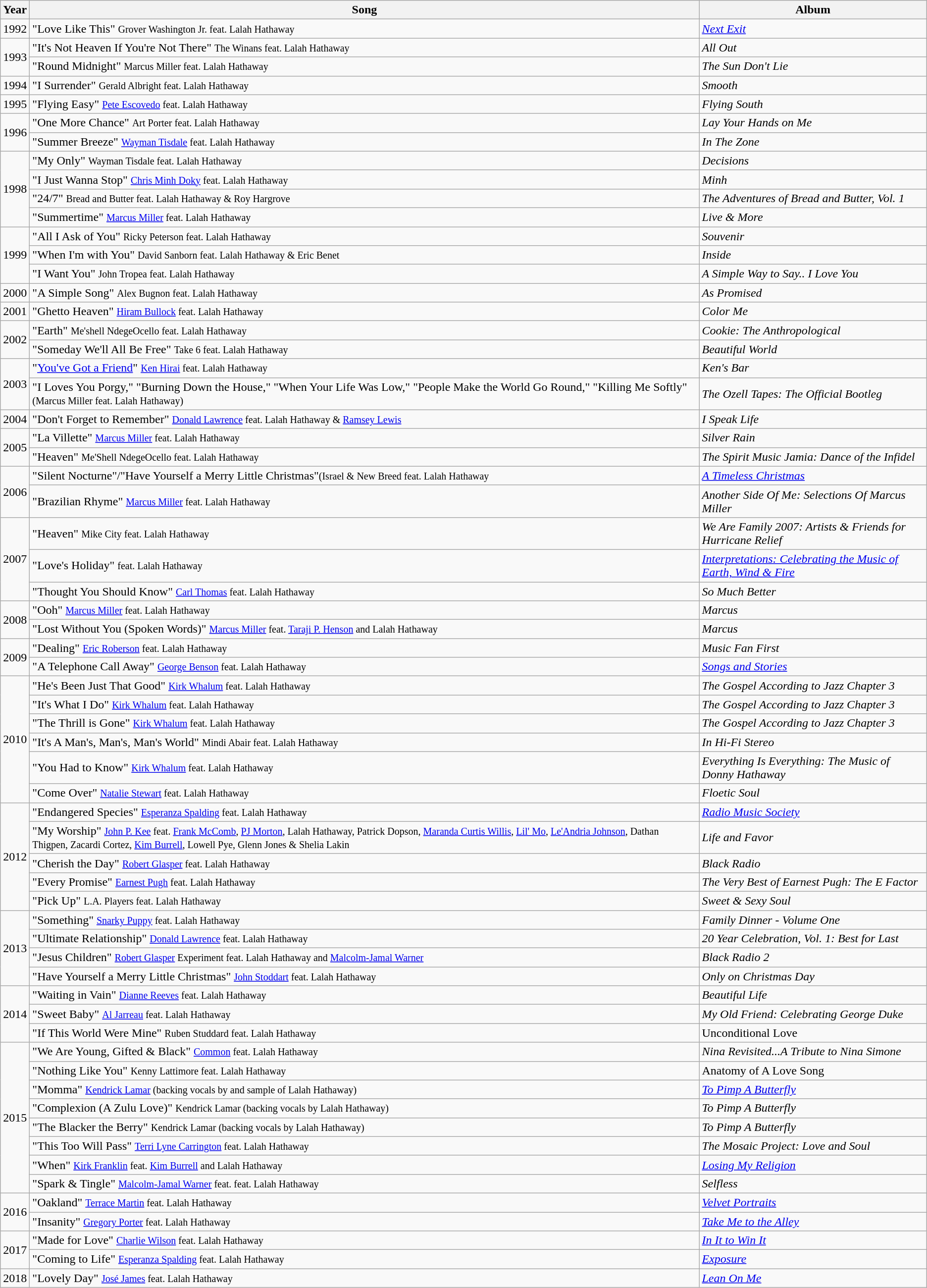<table class="wikitable sortable">
<tr>
<th>Year</th>
<th>Song</th>
<th>Album</th>
</tr>
<tr>
<td>1992</td>
<td>"Love Like This" <small>Grover Washington Jr. feat. Lalah Hathaway</small></td>
<td><em><a href='#'>Next Exit</a></em></td>
</tr>
<tr>
<td rowspan="2">1993</td>
<td>"It's Not Heaven If You're Not There" <small>The Winans feat. Lalah Hathaway</small></td>
<td><em>All Out</em></td>
</tr>
<tr>
<td>"Round Midnight" <small>Marcus Miller feat. Lalah Hathaway</small></td>
<td><em>The Sun Don't Lie</em></td>
</tr>
<tr>
<td>1994</td>
<td>"I Surrender" <small>Gerald Albright feat. Lalah Hathaway</small></td>
<td><em>Smooth</em></td>
</tr>
<tr>
<td>1995</td>
<td>"Flying Easy" <small><a href='#'>Pete Escovedo</a> feat. Lalah Hathaway</small></td>
<td><em>Flying South</em></td>
</tr>
<tr>
<td rowspan="2">1996</td>
<td>"One More Chance" <small>Art Porter feat. Lalah Hathaway</small></td>
<td><em>Lay Your Hands on Me</em></td>
</tr>
<tr>
<td>"Summer Breeze" <small><a href='#'>Wayman Tisdale</a> feat. Lalah Hathaway</small></td>
<td><em>In The Zone</em></td>
</tr>
<tr>
<td rowspan="4">1998</td>
<td>"My Only" <small>Wayman Tisdale feat. Lalah Hathaway</small></td>
<td><em>Decisions</em></td>
</tr>
<tr>
<td>"I Just Wanna Stop" <small><a href='#'>Chris Minh Doky</a> feat. Lalah Hathaway</small></td>
<td><em>Minh</em></td>
</tr>
<tr>
<td>"24/7" <small>Bread and Butter feat. Lalah Hathaway & Roy Hargrove</small></td>
<td><em>The Adventures of Bread and Butter, Vol. 1</em></td>
</tr>
<tr>
<td>"Summertime" <small><a href='#'>Marcus Miller</a> feat. Lalah Hathaway</small></td>
<td><em>Live & More</em></td>
</tr>
<tr>
<td rowspan="3">1999</td>
<td>"All I Ask of You" <small>Ricky Peterson feat. Lalah Hathaway</small></td>
<td><em>Souvenir</em></td>
</tr>
<tr>
<td>"When I'm with You" <small>David Sanborn feat. Lalah Hathaway & Eric Benet</small></td>
<td><em>Inside</em></td>
</tr>
<tr>
<td>"I Want You" <small>John Tropea feat. Lalah Hathaway</small></td>
<td><em>A Simple Way to Say.. I Love You</em></td>
</tr>
<tr>
<td>2000</td>
<td>"A Simple Song" <small>Alex Bugnon feat. Lalah Hathaway</small></td>
<td><em>As Promised</em></td>
</tr>
<tr>
<td>2001</td>
<td>"Ghetto Heaven" <small><a href='#'>Hiram Bullock</a> feat. Lalah Hathaway</small></td>
<td><em>Color Me</em></td>
</tr>
<tr>
<td rowspan="2">2002</td>
<td>"Earth" <small>Me'shell NdegeOcello feat. Lalah Hathaway</small></td>
<td><em>Cookie: The Anthropological</em></td>
</tr>
<tr>
<td>"Someday We'll All Be Free" <small>Take 6 feat. Lalah Hathaway</small></td>
<td><em>Beautiful World</em></td>
</tr>
<tr>
<td rowspan="2">2003</td>
<td>"<a href='#'>You've Got a Friend</a>" <small><a href='#'>Ken Hirai</a> feat. Lalah Hathaway</small></td>
<td><em>Ken's Bar</em></td>
</tr>
<tr>
<td>"I Loves You Porgy," "Burning Down the House," "When Your Life Was Low," "People Make the World Go Round," "Killing Me Softly" <small>(Marcus Miller feat. Lalah Hathaway)</small></td>
<td><em>The Ozell Tapes: The Official Bootleg</em></td>
</tr>
<tr>
<td>2004</td>
<td>"Don't Forget to Remember" <small><a href='#'>Donald Lawrence</a> feat. Lalah Hathaway & <a href='#'>Ramsey Lewis</a></small></td>
<td><em>I Speak Life</em></td>
</tr>
<tr>
<td rowspan="2">2005</td>
<td>"La Villette" <small><a href='#'>Marcus Miller</a> feat. Lalah Hathaway</small></td>
<td><em>Silver Rain</em></td>
</tr>
<tr>
<td>"Heaven" <small>Me'Shell NdegeOcello feat. Lalah Hathaway</small></td>
<td><em>The Spirit Music Jamia: Dance of the Infidel</em></td>
</tr>
<tr>
<td rowspan="2">2006</td>
<td>"Silent Nocturne"/"Have Yourself a Merry Little Christmas"<small>(Israel & New Breed feat. Lalah Hathaway</small></td>
<td><em><a href='#'>A Timeless Christmas</a></em></td>
</tr>
<tr>
<td>"Brazilian Rhyme" <small><a href='#'>Marcus Miller</a> feat. Lalah Hathaway</small></td>
<td><em>Another Side Of Me: Selections Of Marcus Miller</em></td>
</tr>
<tr>
<td rowspan="3">2007</td>
<td>"Heaven" <small>Mike City feat. Lalah Hathaway</small></td>
<td><em>We Are Family 2007: Artists & Friends for Hurricane Relief</em></td>
</tr>
<tr>
<td>"Love's Holiday" <small>feat. Lalah Hathaway</small></td>
<td><em><a href='#'>Interpretations: Celebrating the Music of Earth, Wind & Fire</a></em></td>
</tr>
<tr>
<td>"Thought You Should Know" <small><a href='#'>Carl Thomas</a> feat. Lalah Hathaway</small></td>
<td><em>So Much Better</em></td>
</tr>
<tr>
<td rowspan="2">2008</td>
<td>"Ooh" <small><a href='#'>Marcus Miller</a> feat. Lalah Hathaway</small></td>
<td><em>Marcus</em></td>
</tr>
<tr>
<td>"Lost Without You (Spoken Words)" <small><a href='#'>Marcus Miller</a> feat. <a href='#'>Taraji P. Henson</a> and Lalah Hathaway </small></td>
<td><em>Marcus</em></td>
</tr>
<tr>
<td rowspan="2">2009</td>
<td>"Dealing" <small><a href='#'>Eric Roberson</a> feat. Lalah Hathaway</small></td>
<td><em>Music Fan First</em></td>
</tr>
<tr>
<td>"A Telephone Call Away" <small><a href='#'>George Benson</a> feat. Lalah Hathaway</small></td>
<td><em><a href='#'>Songs and Stories</a></em></td>
</tr>
<tr>
<td rowspan="6">2010</td>
<td>"He's Been Just That Good" <small><a href='#'>Kirk Whalum</a> feat. Lalah Hathaway</small></td>
<td><em>The Gospel According to Jazz Chapter 3</em></td>
</tr>
<tr>
<td>"It's What I Do" <small><a href='#'>Kirk Whalum</a> feat. Lalah Hathaway</small></td>
<td><em>The Gospel According to Jazz Chapter 3</em></td>
</tr>
<tr>
<td>"The Thrill is Gone" <small><a href='#'>Kirk Whalum</a> feat. Lalah Hathaway</small></td>
<td><em>The Gospel According to Jazz Chapter 3</em></td>
</tr>
<tr>
<td>"It's A Man's, Man's, Man's World" <small>Mindi Abair feat. Lalah Hathaway</small></td>
<td><em>In Hi-Fi Stereo</em></td>
</tr>
<tr>
<td>"You Had to Know" <small><a href='#'>Kirk Whalum</a> feat. Lalah Hathaway</small></td>
<td><em>Everything Is Everything: The Music of Donny Hathaway</em></td>
</tr>
<tr>
<td>"Come Over" <small><a href='#'>Natalie Stewart</a> feat. Lalah Hathaway</small></td>
<td><em>Floetic Soul</em></td>
</tr>
<tr>
<td rowspan="5">2012</td>
<td>"Endangered Species" <small><a href='#'>Esperanza Spalding</a> feat. Lalah Hathaway</small></td>
<td><em><a href='#'>Radio Music Society</a></em></td>
</tr>
<tr>
<td>"My Worship" <small><a href='#'>John P. Kee</a> feat. <a href='#'>Frank McComb</a>, <a href='#'>PJ Morton</a>, Lalah Hathaway, Patrick Dopson, <a href='#'>Maranda Curtis Willis</a>, <a href='#'>Lil' Mo</a>, <a href='#'>Le'Andria Johnson</a>, Dathan Thigpen, Zacardi Cortez, <a href='#'>Kim Burrell</a>, Lowell Pye, Glenn Jones & Shelia Lakin</small></td>
<td><em>Life and Favor</em></td>
</tr>
<tr>
<td>"Cherish the Day" <small><a href='#'>Robert Glasper</a> feat. Lalah Hathaway</small></td>
<td><em>Black Radio</em></td>
</tr>
<tr>
<td>"Every Promise" <small><a href='#'>Earnest Pugh</a> feat. Lalah Hathaway</small></td>
<td><em>The Very Best of Earnest Pugh: The E Factor</em></td>
</tr>
<tr>
<td>"Pick Up" <small>L.A. Players feat. Lalah Hathaway</small></td>
<td><em>Sweet & Sexy Soul</em></td>
</tr>
<tr>
<td rowspan="4">2013</td>
<td>"Something" <small> <a href='#'>Snarky Puppy</a> feat. Lalah Hathaway</small></td>
<td><em>Family Dinner - Volume One</em></td>
</tr>
<tr>
<td>"Ultimate Relationship" <small> <a href='#'>Donald Lawrence</a> feat. Lalah Hathaway</small></td>
<td><em>20 Year Celebration, Vol. 1: Best for Last</em></td>
</tr>
<tr>
<td>"Jesus Children" <small><a href='#'>Robert Glasper</a> Experiment feat. Lalah Hathaway and <a href='#'>Malcolm-Jamal Warner</a></small></td>
<td><em>Black Radio 2</em></td>
</tr>
<tr>
<td>"Have Yourself a Merry Little Christmas" <small><a href='#'>John Stoddart</a> feat. Lalah Hathaway</small></td>
<td><em>Only on Christmas Day</em></td>
</tr>
<tr>
<td rowspan="3">2014</td>
<td>"Waiting in Vain" <small> <a href='#'>Dianne Reeves</a> feat. Lalah Hathaway</small></td>
<td><em>Beautiful Life</em></td>
</tr>
<tr>
<td>"Sweet Baby" <small> <a href='#'>Al Jarreau</a> feat. Lalah Hathaway</small></td>
<td><em>My Old Friend: Celebrating George Duke</em></td>
</tr>
<tr>
<td>"If This World Were Mine" <small>Ruben Studdard feat. Lalah Hathaway</small></td>
<td>Unconditional Love</td>
</tr>
<tr>
<td rowspan="8">2015</td>
<td>"We Are Young, Gifted & Black" <small> <a href='#'>Common</a> feat. Lalah Hathaway</small></td>
<td><em>Nina Revisited...A Tribute to Nina Simone</em></td>
</tr>
<tr>
<td>"Nothing Like You" <small>Kenny Lattimore feat. Lalah Hathaway</small></td>
<td>Anatomy of A Love Song</td>
</tr>
<tr>
<td>"Momma" <small> <a href='#'>Kendrick Lamar</a> (backing vocals by and sample of Lalah Hathaway)</small></td>
<td><em><a href='#'>To Pimp A Butterfly</a></em></td>
</tr>
<tr>
<td>"Complexion (A Zulu Love)" <small> Kendrick Lamar (backing vocals by Lalah Hathaway)</small></td>
<td><em>To Pimp A Butterfly</em></td>
</tr>
<tr>
<td>"The Blacker the Berry" <small> Kendrick Lamar (backing vocals by Lalah Hathaway)</small></td>
<td><em>To Pimp A Butterfly</em></td>
</tr>
<tr>
<td>"This Too Will Pass" <small> <a href='#'>Terri Lyne Carrington</a> feat. Lalah Hathaway</small></td>
<td><em>The Mosaic Project: Love and Soul</em></td>
</tr>
<tr>
<td>"When" <small> <a href='#'>Kirk Franklin</a> feat. <a href='#'>Kim Burrell</a> and Lalah Hathaway</small></td>
<td><em><a href='#'>Losing My Religion</a></em></td>
</tr>
<tr>
<td>"Spark & Tingle" <small> <a href='#'>Malcolm-Jamal Warner</a> feat. feat. Lalah Hathaway</small></td>
<td><em>Selfless</em></td>
</tr>
<tr>
<td rowspan="2">2016</td>
<td>"Oakland" <small> <a href='#'>Terrace Martin</a> feat. Lalah Hathaway</small></td>
<td><em><a href='#'>Velvet Portraits</a></em></td>
</tr>
<tr>
<td>"Insanity"  <small> <a href='#'>Gregory Porter</a> feat. Lalah Hathaway</small></td>
<td><em><a href='#'>Take Me to the Alley</a></em></td>
</tr>
<tr>
<td rowspan="2">2017</td>
<td>"Made for Love" <small> <a href='#'>Charlie Wilson</a> feat. Lalah Hathaway</small></td>
<td><em><a href='#'>In It to Win It</a></em></td>
</tr>
<tr>
<td>"Coming to Life" <small> <a href='#'>Esperanza Spalding</a> feat. Lalah Hathaway</small></td>
<td><em><a href='#'>Exposure</a></em></td>
</tr>
<tr>
<td>2018</td>
<td>"Lovely Day" <small> <a href='#'>José James</a> feat. Lalah Hathaway</small></td>
<td><em><a href='#'>Lean On Me</a></em></td>
</tr>
</table>
